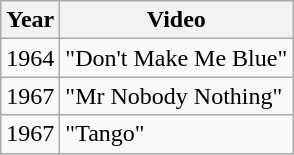<table class="wikitable">
<tr>
<th>Year</th>
<th>Video</th>
</tr>
<tr>
<td>1964</td>
<td>"Don't Make Me Blue"</td>
</tr>
<tr>
<td>1967</td>
<td>"Mr Nobody Nothing"</td>
</tr>
<tr>
<td>1967</td>
<td>"Tango"</td>
</tr>
</table>
